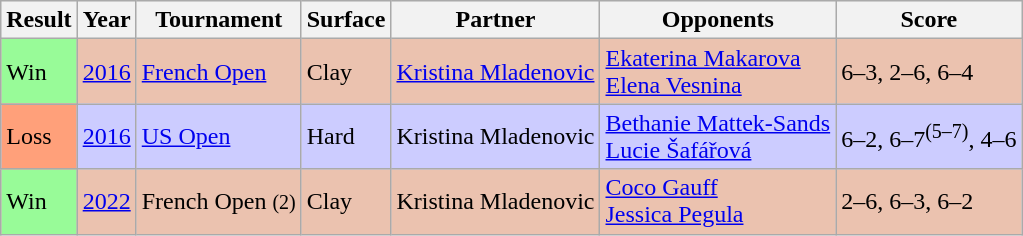<table class="sortable wikitable">
<tr style="background: #eee;">
<th>Result</th>
<th>Year</th>
<th>Tournament</th>
<th>Surface</th>
<th>Partner</th>
<th>Opponents</th>
<th>Score</th>
</tr>
<tr bgcolor=#EBC2AF>
<td bgcolor=98FB98>Win</td>
<td><a href='#'>2016</a></td>
<td><a href='#'>French Open</a></td>
<td>Clay</td>
<td> <a href='#'>Kristina Mladenovic</a></td>
<td> <a href='#'>Ekaterina Makarova</a> <br>  <a href='#'>Elena Vesnina</a></td>
<td>6–3, 2–6, 6–4</td>
</tr>
<tr bgcolor=#CCCCFF>
<td bgcolor=#FFA07A>Loss</td>
<td><a href='#'>2016</a></td>
<td><a href='#'>US Open</a></td>
<td>Hard</td>
<td> Kristina Mladenovic</td>
<td> <a href='#'>Bethanie Mattek-Sands</a> <br>  <a href='#'>Lucie Šafářová</a></td>
<td>6–2, 6–7<sup>(5–7)</sup>, 4–6</td>
</tr>
<tr bgcolor=#EBC2AF>
<td bgcolor=98FB98>Win</td>
<td><a href='#'>2022</a></td>
<td>French Open <small>(2)</small></td>
<td>Clay</td>
<td> Kristina Mladenovic</td>
<td> <a href='#'>Coco Gauff</a> <br>  <a href='#'>Jessica Pegula</a></td>
<td>2–6, 6–3, 6–2</td>
</tr>
</table>
